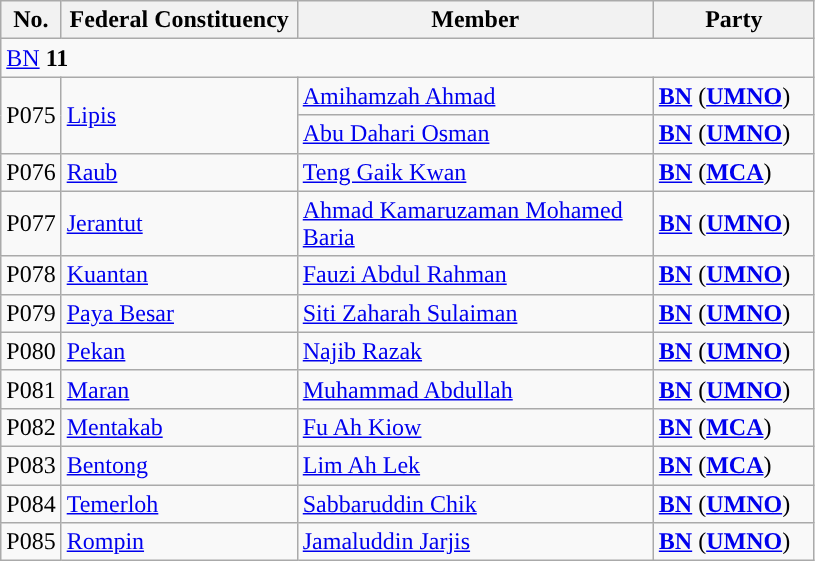<table class="wikitable sortable">
<tr>
<th style="width:30px;">No.</th>
<th style="width:150px;">Federal Constituency</th>
<th style="width:230px;">Member</th>
<th style="width:100px;">Party</th>
</tr>
<tr>
<td colspan="4"><a href='#'>BN</a> <strong>11</strong></td>
</tr>
<tr>
<td rowspan=2>P075</td>
<td rowspan=2><a href='#'>Lipis</a></td>
<td><a href='#'>Amihamzah Ahmad</a> </td>
<td><strong><a href='#'>BN</a></strong> (<strong><a href='#'>UMNO</a></strong>)</td>
</tr>
<tr>
<td><a href='#'>Abu Dahari Osman</a> </td>
<td><strong><a href='#'>BN</a></strong> (<strong><a href='#'>UMNO</a></strong>)</td>
</tr>
<tr>
<td>P076</td>
<td><a href='#'>Raub</a></td>
<td><a href='#'>Teng Gaik Kwan</a></td>
<td><strong><a href='#'>BN</a></strong> (<strong><a href='#'>MCA</a></strong>)</td>
</tr>
<tr>
<td>P077</td>
<td><a href='#'>Jerantut</a></td>
<td><a href='#'>Ahmad Kamaruzaman Mohamed Baria</a></td>
<td><strong><a href='#'>BN</a></strong> (<strong><a href='#'>UMNO</a></strong>)</td>
</tr>
<tr>
<td>P078</td>
<td><a href='#'>Kuantan</a></td>
<td><a href='#'>Fauzi Abdul Rahman</a></td>
<td><strong><a href='#'>BN</a></strong> (<strong><a href='#'>UMNO</a></strong>)</td>
</tr>
<tr>
<td>P079</td>
<td><a href='#'>Paya Besar</a></td>
<td><a href='#'>Siti Zaharah Sulaiman</a></td>
<td><strong><a href='#'>BN</a></strong> (<strong><a href='#'>UMNO</a></strong>)</td>
</tr>
<tr>
<td>P080</td>
<td><a href='#'>Pekan</a></td>
<td><a href='#'>Najib Razak</a></td>
<td><strong><a href='#'>BN</a></strong> (<strong><a href='#'>UMNO</a></strong>)</td>
</tr>
<tr>
<td>P081</td>
<td><a href='#'>Maran</a></td>
<td><a href='#'>Muhammad Abdullah</a></td>
<td><strong><a href='#'>BN</a></strong> (<strong><a href='#'>UMNO</a></strong>)</td>
</tr>
<tr>
<td>P082</td>
<td><a href='#'>Mentakab</a></td>
<td><a href='#'>Fu Ah Kiow</a></td>
<td><strong><a href='#'>BN</a></strong> (<strong><a href='#'>MCA</a></strong>)</td>
</tr>
<tr>
<td>P083</td>
<td><a href='#'>Bentong</a></td>
<td><a href='#'>Lim Ah Lek</a></td>
<td><strong><a href='#'>BN</a></strong> (<strong><a href='#'>MCA</a></strong>)</td>
</tr>
<tr>
<td>P084</td>
<td><a href='#'>Temerloh</a></td>
<td><a href='#'>Sabbaruddin Chik</a></td>
<td><strong><a href='#'>BN</a></strong> (<strong><a href='#'>UMNO</a></strong>)</td>
</tr>
<tr>
<td>P085</td>
<td><a href='#'>Rompin</a></td>
<td><a href='#'>Jamaluddin Jarjis</a></td>
<td><strong><a href='#'>BN</a></strong> (<strong><a href='#'>UMNO</a></strong>)</td>
</tr>
</table>
